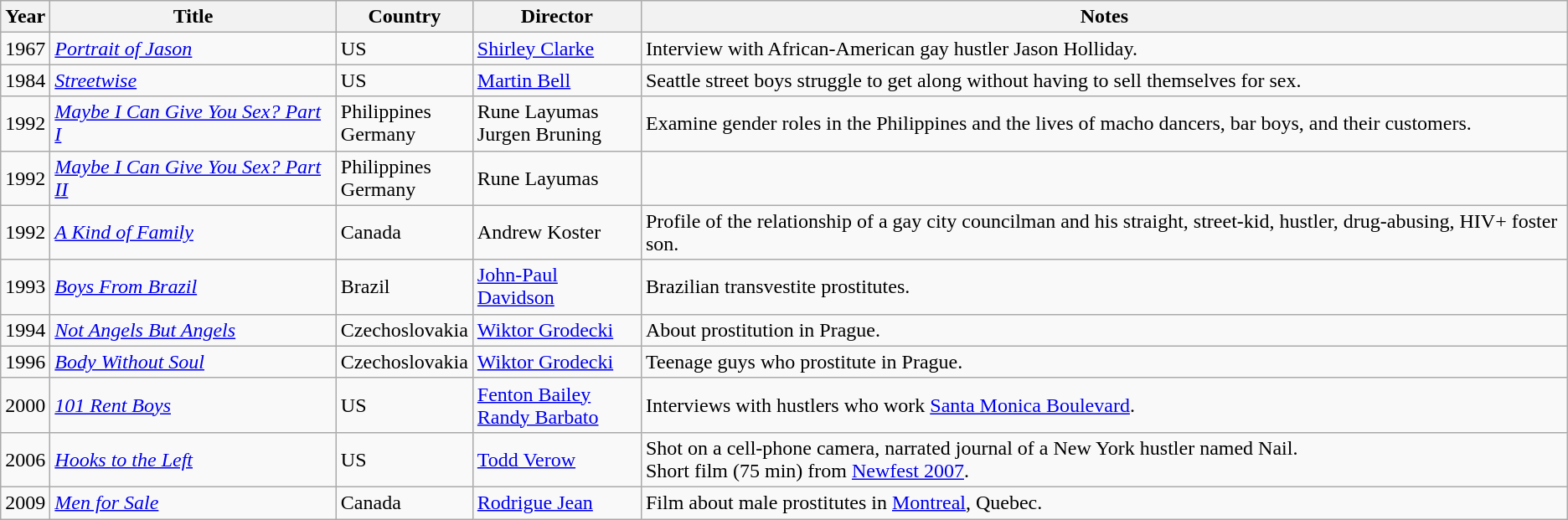<table class="wikitable">
<tr>
<th>Year</th>
<th>Title</th>
<th>Country</th>
<th>Director</th>
<th>Notes</th>
</tr>
<tr>
<td>1967</td>
<td><em><a href='#'>Portrait of Jason</a></em></td>
<td>US</td>
<td><a href='#'>Shirley Clarke</a></td>
<td>Interview with African-American gay hustler Jason Holliday.</td>
</tr>
<tr>
<td>1984</td>
<td><em><a href='#'>Streetwise</a></em></td>
<td>US</td>
<td><a href='#'>Martin Bell</a></td>
<td>Seattle street boys struggle to get along without having to sell themselves for sex.</td>
</tr>
<tr>
<td>1992</td>
<td><em><a href='#'>Maybe I Can Give You Sex? Part I</a></em></td>
<td>Philippines <br> Germany</td>
<td>Rune Layumas <br> Jurgen Bruning</td>
<td>Examine gender roles in the Philippines and the lives of macho dancers, bar boys, and their customers.</td>
</tr>
<tr>
<td>1992</td>
<td><em><a href='#'>Maybe I Can Give You Sex? Part II</a></em></td>
<td>Philippines <br> Germany</td>
<td>Rune Layumas</td>
<td></td>
</tr>
<tr>
<td>1992</td>
<td><em><a href='#'>A Kind of Family</a></em></td>
<td>Canada</td>
<td>Andrew Koster</td>
<td>Profile of the relationship of a gay city councilman and his straight, street-kid, hustler, drug-abusing, HIV+ foster son.</td>
</tr>
<tr>
<td>1993</td>
<td><em><a href='#'>Boys From Brazil</a></em></td>
<td>Brazil</td>
<td><a href='#'>John-Paul Davidson</a></td>
<td>Brazilian transvestite prostitutes.</td>
</tr>
<tr>
<td>1994</td>
<td><em><a href='#'>Not Angels But Angels</a></em></td>
<td>Czechoslovakia</td>
<td><a href='#'>Wiktor Grodecki</a></td>
<td>About prostitution in Prague.</td>
</tr>
<tr>
<td>1996</td>
<td><em><a href='#'>Body Without Soul</a></em></td>
<td>Czechoslovakia</td>
<td><a href='#'>Wiktor Grodecki</a></td>
<td>Teenage guys who prostitute in Prague.</td>
</tr>
<tr>
<td>2000</td>
<td><em><a href='#'>101 Rent Boys</a></em></td>
<td>US</td>
<td><a href='#'>Fenton Bailey</a> <br> <a href='#'>Randy Barbato</a></td>
<td>Interviews with hustlers who work <a href='#'>Santa Monica Boulevard</a>.</td>
</tr>
<tr>
<td>2006</td>
<td><em><a href='#'>Hooks to the Left</a></em></td>
<td>US</td>
<td><a href='#'>Todd Verow</a></td>
<td>Shot on a cell-phone camera, narrated journal of a New York hustler named Nail.<br> Short film (75 min) from <a href='#'>Newfest 2007</a>.</td>
</tr>
<tr>
<td>2009</td>
<td><em><a href='#'>Men for Sale</a></em></td>
<td>Canada</td>
<td><a href='#'>Rodrigue Jean</a></td>
<td>Film about male prostitutes in <a href='#'>Montreal</a>, Quebec.</td>
</tr>
</table>
